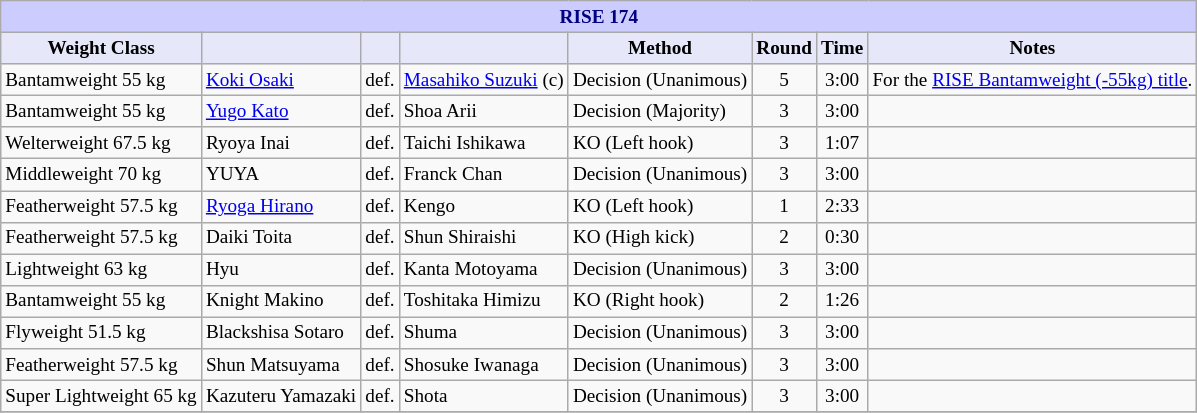<table class="wikitable" style="font-size: 80%;">
<tr>
<th colspan="8" style="background-color: #ccf; color: #000080; text-align: center;"><strong>RISE 174</strong></th>
</tr>
<tr>
<th colspan="1" style="background-color: #E6E8FA; color: #000000; text-align: center;">Weight Class</th>
<th colspan="1" style="background-color: #E6E8FA; color: #000000; text-align: center;"></th>
<th colspan="1" style="background-color: #E6E8FA; color: #000000; text-align: center;"></th>
<th colspan="1" style="background-color: #E6E8FA; color: #000000; text-align: center;"></th>
<th colspan="1" style="background-color: #E6E8FA; color: #000000; text-align: center;">Method</th>
<th colspan="1" style="background-color: #E6E8FA; color: #000000; text-align: center;">Round</th>
<th colspan="1" style="background-color: #E6E8FA; color: #000000; text-align: center;">Time</th>
<th colspan="1" style="background-color: #E6E8FA; color: #000000; text-align: center;">Notes</th>
</tr>
<tr>
<td>Bantamweight 55 kg</td>
<td> <a href='#'>Koki Osaki</a></td>
<td align="center">def.</td>
<td> <a href='#'>Masahiko Suzuki</a> (c)</td>
<td>Decision (Unanimous)</td>
<td align="center">5</td>
<td align="center">3:00</td>
<td>For the <a href='#'>RISE Bantamweight (-55kg) title</a>.</td>
</tr>
<tr>
<td>Bantamweight 55 kg</td>
<td> <a href='#'>Yugo Kato</a></td>
<td align="center">def.</td>
<td> Shoa Arii</td>
<td>Decision (Majority)</td>
<td align="center">3</td>
<td align="center">3:00</td>
<td></td>
</tr>
<tr>
<td>Welterweight 67.5 kg</td>
<td> Ryoya Inai</td>
<td align="center">def.</td>
<td> Taichi Ishikawa</td>
<td>KO (Left hook)</td>
<td align="center">3</td>
<td align="center">1:07</td>
<td></td>
</tr>
<tr>
<td>Middleweight 70 kg</td>
<td> YUYA</td>
<td align="center">def.</td>
<td> Franck Chan</td>
<td>Decision (Unanimous)</td>
<td align="center">3</td>
<td align="center">3:00</td>
<td></td>
</tr>
<tr>
<td>Featherweight 57.5 kg</td>
<td> <a href='#'>Ryoga Hirano</a></td>
<td align="center">def.</td>
<td> Kengo</td>
<td>KO (Left hook)</td>
<td align="center">1</td>
<td align="center">2:33</td>
<td></td>
</tr>
<tr>
<td>Featherweight 57.5 kg</td>
<td> Daiki Toita</td>
<td align="center">def.</td>
<td> Shun Shiraishi</td>
<td>KO (High kick)</td>
<td align="center">2</td>
<td align="center">0:30</td>
<td></td>
</tr>
<tr>
<td>Lightweight 63 kg</td>
<td> Hyu</td>
<td align="center">def.</td>
<td> Kanta Motoyama</td>
<td>Decision (Unanimous)</td>
<td align="center">3</td>
<td align="center">3:00</td>
<td></td>
</tr>
<tr>
<td>Bantamweight 55 kg</td>
<td> Knight Makino</td>
<td align="center">def.</td>
<td> Toshitaka Himizu</td>
<td>KO (Right hook)</td>
<td align="center">2</td>
<td align="center">1:26</td>
<td></td>
</tr>
<tr>
<td>Flyweight 51.5 kg</td>
<td> Blackshisa Sotaro</td>
<td align="center">def.</td>
<td> Shuma</td>
<td>Decision (Unanimous)</td>
<td align="center">3</td>
<td align="center">3:00</td>
<td></td>
</tr>
<tr>
<td>Featherweight 57.5 kg</td>
<td> Shun Matsuyama</td>
<td align="center">def.</td>
<td> Shosuke Iwanaga</td>
<td>Decision (Unanimous)</td>
<td align="center">3</td>
<td align="center">3:00</td>
<td></td>
</tr>
<tr>
<td>Super Lightweight 65 kg</td>
<td> Kazuteru Yamazaki</td>
<td align="center">def.</td>
<td> Shota</td>
<td>Decision (Unanimous)</td>
<td align="center">3</td>
<td align="center">3:00</td>
<td></td>
</tr>
<tr>
</tr>
</table>
